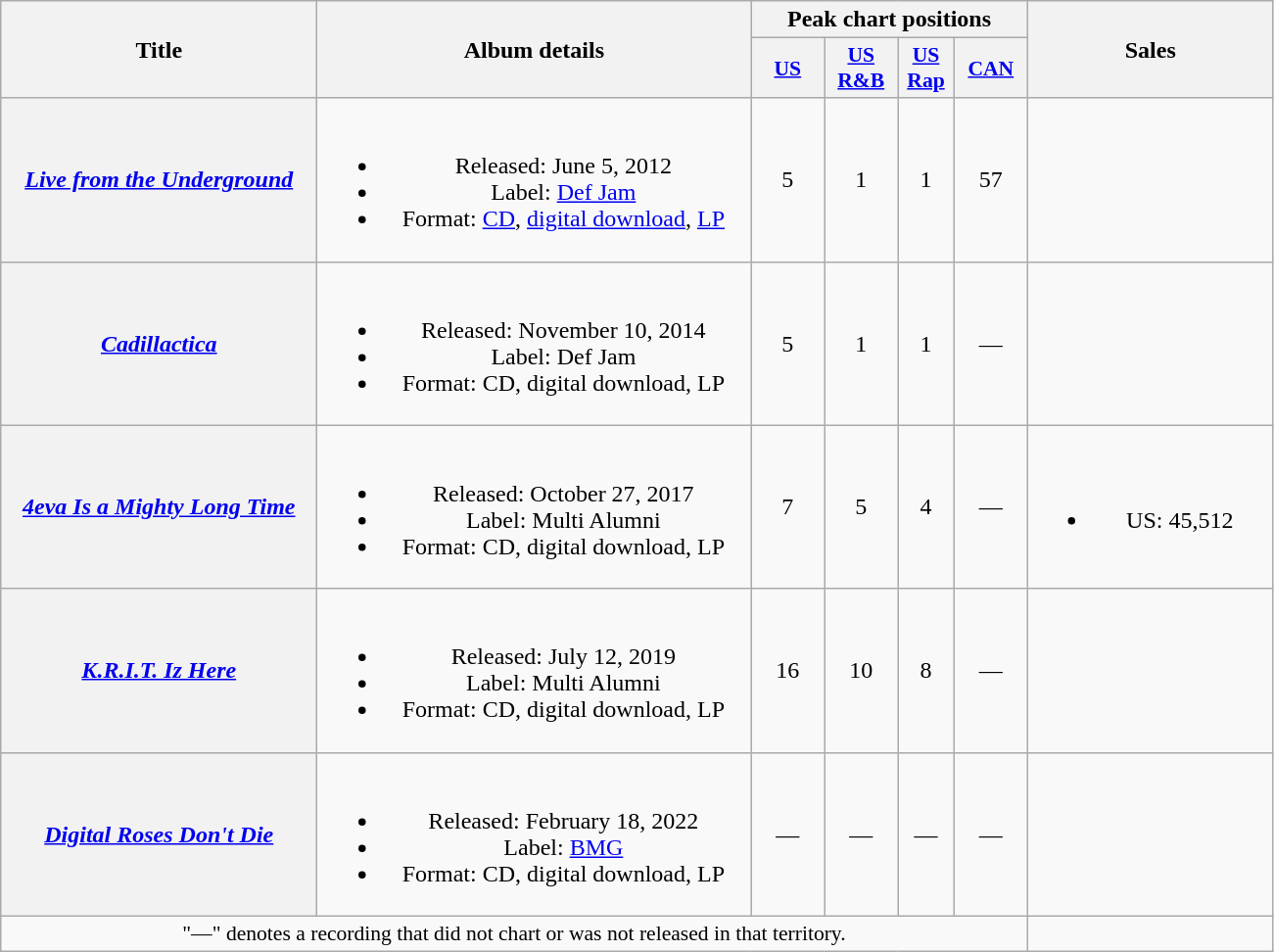<table class="wikitable plainrowheaders" style="text-align:center;">
<tr>
<th scope="col" rowspan="2" style="width:13em;">Title</th>
<th scope="col" rowspan="2" style="width:18em;">Album details</th>
<th scope="col" colspan="4">Peak chart positions</th>
<th scope="col" rowspan="2" style="width:10em;">Sales</th>
</tr>
<tr>
<th scope="col" style="width:3em;font-size:90%;"><a href='#'>US</a><br></th>
<th scope="col" style="width:3em;font-size:90%;"><a href='#'>US<br>R&B</a><br></th>
<th scope="col" style="width:2.2em;font-size:90%;"><a href='#'>US Rap</a><br></th>
<th scope="col" style="width:3em;font-size:90%;"><a href='#'>CAN</a><br></th>
</tr>
<tr>
<th scope="row"><em><a href='#'>Live from the Underground</a></em></th>
<td><br><ul><li>Released: June 5, 2012</li><li>Label: <a href='#'>Def Jam</a></li><li>Format: <a href='#'>CD</a>, <a href='#'>digital download</a>, <a href='#'>LP</a></li></ul></td>
<td>5</td>
<td>1</td>
<td>1</td>
<td>57</td>
<td></td>
</tr>
<tr>
<th scope="row"><em><a href='#'>Cadillactica</a></em></th>
<td><br><ul><li>Released: November 10, 2014</li><li>Label: Def Jam</li><li>Format: CD, digital download, LP</li></ul></td>
<td>5</td>
<td>1</td>
<td>1</td>
<td>—</td>
<td></td>
</tr>
<tr>
<th scope="row"><em><a href='#'>4eva Is a Mighty Long Time</a></em></th>
<td><br><ul><li>Released: October 27, 2017</li><li>Label: Multi Alumni</li><li>Format: CD, digital download, LP</li></ul></td>
<td>7</td>
<td>5</td>
<td>4</td>
<td>—</td>
<td><br><ul><li>US: 45,512</li></ul></td>
</tr>
<tr>
<th scope="row"><em><a href='#'>K.R.I.T. Iz Here</a></em></th>
<td><br><ul><li>Released: July 12, 2019</li><li>Label: Multi Alumni</li><li>Format: CD, digital download, LP</li></ul></td>
<td>16</td>
<td>10</td>
<td>8</td>
<td>—</td>
<td></td>
</tr>
<tr>
<th scope="row"><em><a href='#'>Digital Roses Don't Die</a></em></th>
<td><br><ul><li>Released: February 18, 2022</li><li>Label: <a href='#'>BMG</a></li><li>Format: CD, digital download, LP</li></ul></td>
<td>—</td>
<td>—</td>
<td>—</td>
<td>—</td>
<td></td>
</tr>
<tr>
<td colspan="6" style="font-size:90%">"—" denotes a recording that did not chart or was not released in that territory.</td>
</tr>
</table>
